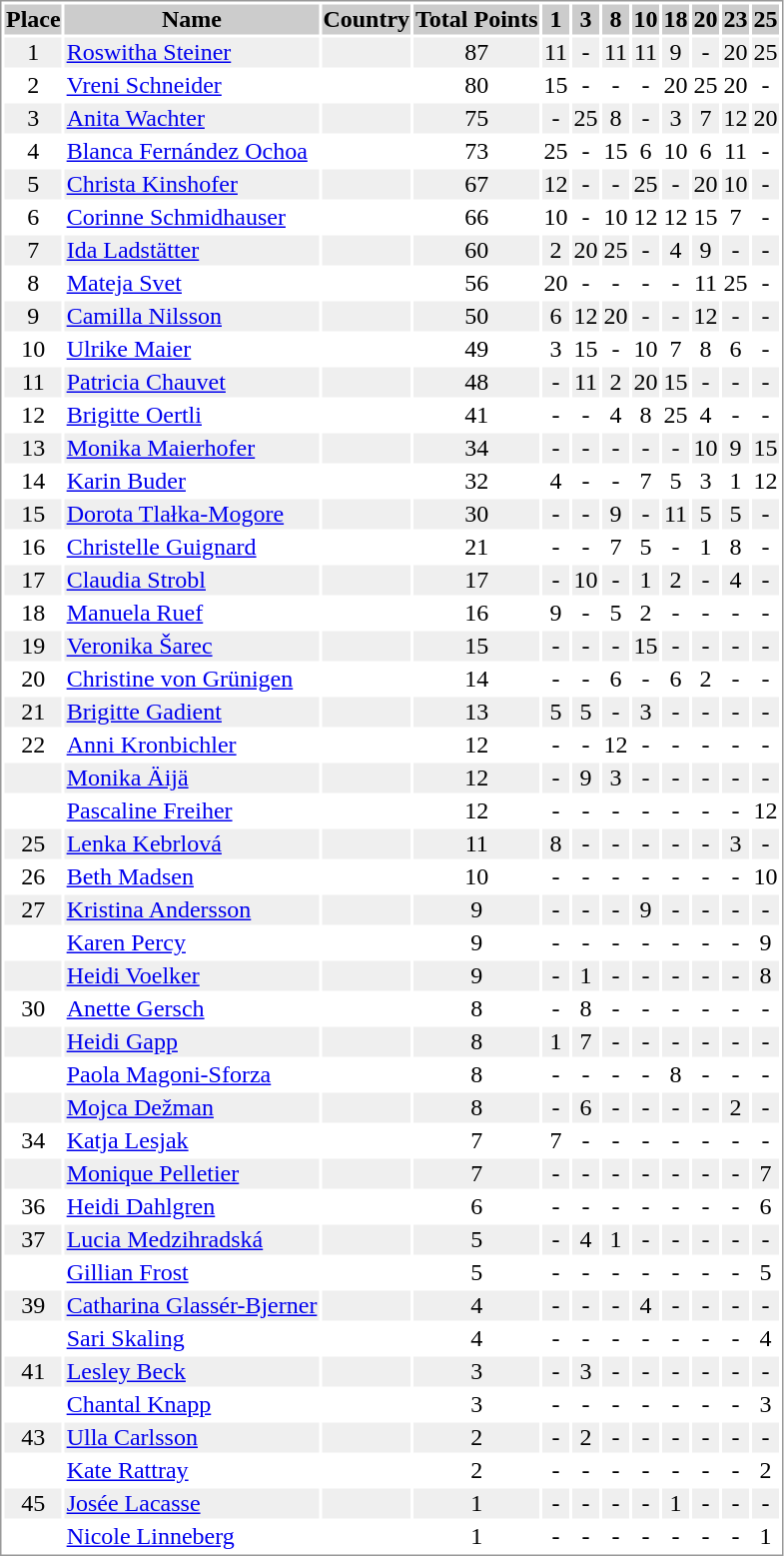<table border="0" style="border: 1px solid #999; background-color:#FFFFFF; text-align:center">
<tr align="center" bgcolor="#CCCCCC">
<th>Place</th>
<th>Name</th>
<th>Country</th>
<th>Total Points</th>
<th>1</th>
<th>3</th>
<th>8</th>
<th>10</th>
<th>18</th>
<th>20</th>
<th>23</th>
<th>25</th>
</tr>
<tr bgcolor="#EFEFEF">
<td>1</td>
<td align="left"><a href='#'>Roswitha Steiner</a></td>
<td align="left"></td>
<td>87</td>
<td>11</td>
<td>-</td>
<td>11</td>
<td>11</td>
<td>9</td>
<td>-</td>
<td>20</td>
<td>25</td>
</tr>
<tr>
<td>2</td>
<td align="left"><a href='#'>Vreni Schneider</a></td>
<td align="left"></td>
<td>80</td>
<td>15</td>
<td>-</td>
<td>-</td>
<td>-</td>
<td>20</td>
<td>25</td>
<td>20</td>
<td>-</td>
</tr>
<tr bgcolor="#EFEFEF">
<td>3</td>
<td align="left"><a href='#'>Anita Wachter</a></td>
<td align="left"></td>
<td>75</td>
<td>-</td>
<td>25</td>
<td>8</td>
<td>-</td>
<td>3</td>
<td>7</td>
<td>12</td>
<td>20</td>
</tr>
<tr>
<td>4</td>
<td align="left"><a href='#'>Blanca Fernández Ochoa</a></td>
<td align="left"></td>
<td>73</td>
<td>25</td>
<td>-</td>
<td>15</td>
<td>6</td>
<td>10</td>
<td>6</td>
<td>11</td>
<td>-</td>
</tr>
<tr bgcolor="#EFEFEF">
<td>5</td>
<td align="left"><a href='#'>Christa Kinshofer</a></td>
<td align="left"></td>
<td>67</td>
<td>12</td>
<td>-</td>
<td>-</td>
<td>25</td>
<td>-</td>
<td>20</td>
<td>10</td>
<td>-</td>
</tr>
<tr>
<td>6</td>
<td align="left"><a href='#'>Corinne Schmidhauser</a></td>
<td align="left"></td>
<td>66</td>
<td>10</td>
<td>-</td>
<td>10</td>
<td>12</td>
<td>12</td>
<td>15</td>
<td>7</td>
<td>-</td>
</tr>
<tr bgcolor="#EFEFEF">
<td>7</td>
<td align="left"><a href='#'>Ida Ladstätter</a></td>
<td align="left"></td>
<td>60</td>
<td>2</td>
<td>20</td>
<td>25</td>
<td>-</td>
<td>4</td>
<td>9</td>
<td>-</td>
<td>-</td>
</tr>
<tr>
<td>8</td>
<td align="left"><a href='#'>Mateja Svet</a></td>
<td align="left"></td>
<td>56</td>
<td>20</td>
<td>-</td>
<td>-</td>
<td>-</td>
<td>-</td>
<td>11</td>
<td>25</td>
<td>-</td>
</tr>
<tr bgcolor="#EFEFEF">
<td>9</td>
<td align="left"><a href='#'>Camilla Nilsson</a></td>
<td align="left"></td>
<td>50</td>
<td>6</td>
<td>12</td>
<td>20</td>
<td>-</td>
<td>-</td>
<td>12</td>
<td>-</td>
<td>-</td>
</tr>
<tr>
<td>10</td>
<td align="left"><a href='#'>Ulrike Maier</a></td>
<td align="left"></td>
<td>49</td>
<td>3</td>
<td>15</td>
<td>-</td>
<td>10</td>
<td>7</td>
<td>8</td>
<td>6</td>
<td>-</td>
</tr>
<tr bgcolor="#EFEFEF">
<td>11</td>
<td align="left"><a href='#'>Patricia Chauvet</a></td>
<td align="left"></td>
<td>48</td>
<td>-</td>
<td>11</td>
<td>2</td>
<td>20</td>
<td>15</td>
<td>-</td>
<td>-</td>
<td>-</td>
</tr>
<tr>
<td>12</td>
<td align="left"><a href='#'>Brigitte Oertli</a></td>
<td align="left"></td>
<td>41</td>
<td>-</td>
<td>-</td>
<td>4</td>
<td>8</td>
<td>25</td>
<td>4</td>
<td>-</td>
<td>-</td>
</tr>
<tr bgcolor="#EFEFEF">
<td>13</td>
<td align="left"><a href='#'>Monika Maierhofer</a></td>
<td align="left"></td>
<td>34</td>
<td>-</td>
<td>-</td>
<td>-</td>
<td>-</td>
<td>-</td>
<td>10</td>
<td>9</td>
<td>15</td>
</tr>
<tr>
<td>14</td>
<td align="left"><a href='#'>Karin Buder</a></td>
<td align="left"></td>
<td>32</td>
<td>4</td>
<td>-</td>
<td>-</td>
<td>7</td>
<td>5</td>
<td>3</td>
<td>1</td>
<td>12</td>
</tr>
<tr bgcolor="#EFEFEF">
<td>15</td>
<td align="left"><a href='#'>Dorota Tlałka-Mogore</a></td>
<td align="left"></td>
<td>30</td>
<td>-</td>
<td>-</td>
<td>9</td>
<td>-</td>
<td>11</td>
<td>5</td>
<td>5</td>
<td>-</td>
</tr>
<tr>
<td>16</td>
<td align="left"><a href='#'>Christelle Guignard</a></td>
<td align="left"></td>
<td>21</td>
<td>-</td>
<td>-</td>
<td>7</td>
<td>5</td>
<td>-</td>
<td>1</td>
<td>8</td>
<td>-</td>
</tr>
<tr bgcolor="#EFEFEF">
<td>17</td>
<td align="left"><a href='#'>Claudia Strobl</a></td>
<td align="left"></td>
<td>17</td>
<td>-</td>
<td>10</td>
<td>-</td>
<td>1</td>
<td>2</td>
<td>-</td>
<td>4</td>
<td>-</td>
</tr>
<tr>
<td>18</td>
<td align="left"><a href='#'>Manuela Ruef</a></td>
<td align="left"></td>
<td>16</td>
<td>9</td>
<td>-</td>
<td>5</td>
<td>2</td>
<td>-</td>
<td>-</td>
<td>-</td>
<td>-</td>
</tr>
<tr bgcolor="#EFEFEF">
<td>19</td>
<td align="left"><a href='#'>Veronika Šarec</a></td>
<td align="left"></td>
<td>15</td>
<td>-</td>
<td>-</td>
<td>-</td>
<td>15</td>
<td>-</td>
<td>-</td>
<td>-</td>
<td>-</td>
</tr>
<tr>
<td>20</td>
<td align="left"><a href='#'>Christine von Grünigen</a></td>
<td align="left"></td>
<td>14</td>
<td>-</td>
<td>-</td>
<td>6</td>
<td>-</td>
<td>6</td>
<td>2</td>
<td>-</td>
<td>-</td>
</tr>
<tr bgcolor="#EFEFEF">
<td>21</td>
<td align="left"><a href='#'>Brigitte Gadient</a></td>
<td align="left"></td>
<td>13</td>
<td>5</td>
<td>5</td>
<td>-</td>
<td>3</td>
<td>-</td>
<td>-</td>
<td>-</td>
<td>-</td>
</tr>
<tr>
<td>22</td>
<td align="left"><a href='#'>Anni Kronbichler</a></td>
<td align="left"></td>
<td>12</td>
<td>-</td>
<td>-</td>
<td>12</td>
<td>-</td>
<td>-</td>
<td>-</td>
<td>-</td>
<td>-</td>
</tr>
<tr bgcolor="#EFEFEF">
<td></td>
<td align="left"><a href='#'>Monika Äijä</a></td>
<td align="left"></td>
<td>12</td>
<td>-</td>
<td>9</td>
<td>3</td>
<td>-</td>
<td>-</td>
<td>-</td>
<td>-</td>
<td>-</td>
</tr>
<tr>
<td></td>
<td align="left"><a href='#'>Pascaline Freiher</a></td>
<td align="left"></td>
<td>12</td>
<td>-</td>
<td>-</td>
<td>-</td>
<td>-</td>
<td>-</td>
<td>-</td>
<td>-</td>
<td>12</td>
</tr>
<tr bgcolor="#EFEFEF">
<td>25</td>
<td align="left"><a href='#'>Lenka Kebrlová</a></td>
<td align="left"></td>
<td>11</td>
<td>8</td>
<td>-</td>
<td>-</td>
<td>-</td>
<td>-</td>
<td>-</td>
<td>3</td>
<td>-</td>
</tr>
<tr>
<td>26</td>
<td align="left"><a href='#'>Beth Madsen</a></td>
<td align="left"></td>
<td>10</td>
<td>-</td>
<td>-</td>
<td>-</td>
<td>-</td>
<td>-</td>
<td>-</td>
<td>-</td>
<td>10</td>
</tr>
<tr bgcolor="#EFEFEF">
<td>27</td>
<td align="left"><a href='#'>Kristina Andersson</a></td>
<td align="left"></td>
<td>9</td>
<td>-</td>
<td>-</td>
<td>-</td>
<td>9</td>
<td>-</td>
<td>-</td>
<td>-</td>
<td>-</td>
</tr>
<tr>
<td></td>
<td align="left"><a href='#'>Karen Percy</a></td>
<td align="left"></td>
<td>9</td>
<td>-</td>
<td>-</td>
<td>-</td>
<td>-</td>
<td>-</td>
<td>-</td>
<td>-</td>
<td>9</td>
</tr>
<tr bgcolor="#EFEFEF">
<td></td>
<td align="left"><a href='#'>Heidi Voelker</a></td>
<td align="left"></td>
<td>9</td>
<td>-</td>
<td>1</td>
<td>-</td>
<td>-</td>
<td>-</td>
<td>-</td>
<td>-</td>
<td>8</td>
</tr>
<tr>
<td>30</td>
<td align="left"><a href='#'>Anette Gersch</a></td>
<td align="left"></td>
<td>8</td>
<td>-</td>
<td>8</td>
<td>-</td>
<td>-</td>
<td>-</td>
<td>-</td>
<td>-</td>
<td>-</td>
</tr>
<tr bgcolor="#EFEFEF">
<td></td>
<td align="left"><a href='#'>Heidi Gapp</a></td>
<td align="left"></td>
<td>8</td>
<td>1</td>
<td>7</td>
<td>-</td>
<td>-</td>
<td>-</td>
<td>-</td>
<td>-</td>
<td>-</td>
</tr>
<tr>
<td></td>
<td align="left"><a href='#'>Paola Magoni-Sforza</a></td>
<td align="left"></td>
<td>8</td>
<td>-</td>
<td>-</td>
<td>-</td>
<td>-</td>
<td>8</td>
<td>-</td>
<td>-</td>
<td>-</td>
</tr>
<tr bgcolor="#EFEFEF">
<td></td>
<td align="left"><a href='#'>Mojca Dežman</a></td>
<td align="left"></td>
<td>8</td>
<td>-</td>
<td>6</td>
<td>-</td>
<td>-</td>
<td>-</td>
<td>-</td>
<td>2</td>
<td>-</td>
</tr>
<tr>
<td>34</td>
<td align="left"><a href='#'>Katja Lesjak</a></td>
<td align="left"></td>
<td>7</td>
<td>7</td>
<td>-</td>
<td>-</td>
<td>-</td>
<td>-</td>
<td>-</td>
<td>-</td>
<td>-</td>
</tr>
<tr bgcolor="#EFEFEF">
<td></td>
<td align="left"><a href='#'>Monique Pelletier</a></td>
<td align="left"></td>
<td>7</td>
<td>-</td>
<td>-</td>
<td>-</td>
<td>-</td>
<td>-</td>
<td>-</td>
<td>-</td>
<td>7</td>
</tr>
<tr>
<td>36</td>
<td align="left"><a href='#'>Heidi Dahlgren</a></td>
<td align="left"></td>
<td>6</td>
<td>-</td>
<td>-</td>
<td>-</td>
<td>-</td>
<td>-</td>
<td>-</td>
<td>-</td>
<td>6</td>
</tr>
<tr bgcolor="#EFEFEF">
<td>37</td>
<td align="left"><a href='#'>Lucia Medzihradská</a></td>
<td align="left"></td>
<td>5</td>
<td>-</td>
<td>4</td>
<td>1</td>
<td>-</td>
<td>-</td>
<td>-</td>
<td>-</td>
<td>-</td>
</tr>
<tr>
<td></td>
<td align="left"><a href='#'>Gillian Frost</a></td>
<td align="left"></td>
<td>5</td>
<td>-</td>
<td>-</td>
<td>-</td>
<td>-</td>
<td>-</td>
<td>-</td>
<td>-</td>
<td>5</td>
</tr>
<tr bgcolor="#EFEFEF">
<td>39</td>
<td align="left"><a href='#'>Catharina Glassér-Bjerner</a></td>
<td align="left"></td>
<td>4</td>
<td>-</td>
<td>-</td>
<td>-</td>
<td>4</td>
<td>-</td>
<td>-</td>
<td>-</td>
<td>-</td>
</tr>
<tr>
<td></td>
<td align="left"><a href='#'>Sari Skaling</a></td>
<td align="left"></td>
<td>4</td>
<td>-</td>
<td>-</td>
<td>-</td>
<td>-</td>
<td>-</td>
<td>-</td>
<td>-</td>
<td>4</td>
</tr>
<tr bgcolor="#EFEFEF">
<td>41</td>
<td align="left"><a href='#'>Lesley Beck</a></td>
<td align="left"></td>
<td>3</td>
<td>-</td>
<td>3</td>
<td>-</td>
<td>-</td>
<td>-</td>
<td>-</td>
<td>-</td>
<td>-</td>
</tr>
<tr>
<td></td>
<td align="left"><a href='#'>Chantal Knapp</a></td>
<td align="left"></td>
<td>3</td>
<td>-</td>
<td>-</td>
<td>-</td>
<td>-</td>
<td>-</td>
<td>-</td>
<td>-</td>
<td>3</td>
</tr>
<tr bgcolor="#EFEFEF">
<td>43</td>
<td align="left"><a href='#'>Ulla Carlsson</a></td>
<td align="left"></td>
<td>2</td>
<td>-</td>
<td>2</td>
<td>-</td>
<td>-</td>
<td>-</td>
<td>-</td>
<td>-</td>
<td>-</td>
</tr>
<tr>
<td></td>
<td align="left"><a href='#'>Kate Rattray</a></td>
<td align="left"></td>
<td>2</td>
<td>-</td>
<td>-</td>
<td>-</td>
<td>-</td>
<td>-</td>
<td>-</td>
<td>-</td>
<td>2</td>
</tr>
<tr bgcolor="#EFEFEF">
<td>45</td>
<td align="left"><a href='#'>Josée Lacasse</a></td>
<td align="left"></td>
<td>1</td>
<td>-</td>
<td>-</td>
<td>-</td>
<td>-</td>
<td>1</td>
<td>-</td>
<td>-</td>
<td>-</td>
</tr>
<tr>
<td></td>
<td align="left"><a href='#'>Nicole Linneberg</a></td>
<td align="left"></td>
<td>1</td>
<td>-</td>
<td>-</td>
<td>-</td>
<td>-</td>
<td>-</td>
<td>-</td>
<td>-</td>
<td>1</td>
</tr>
</table>
